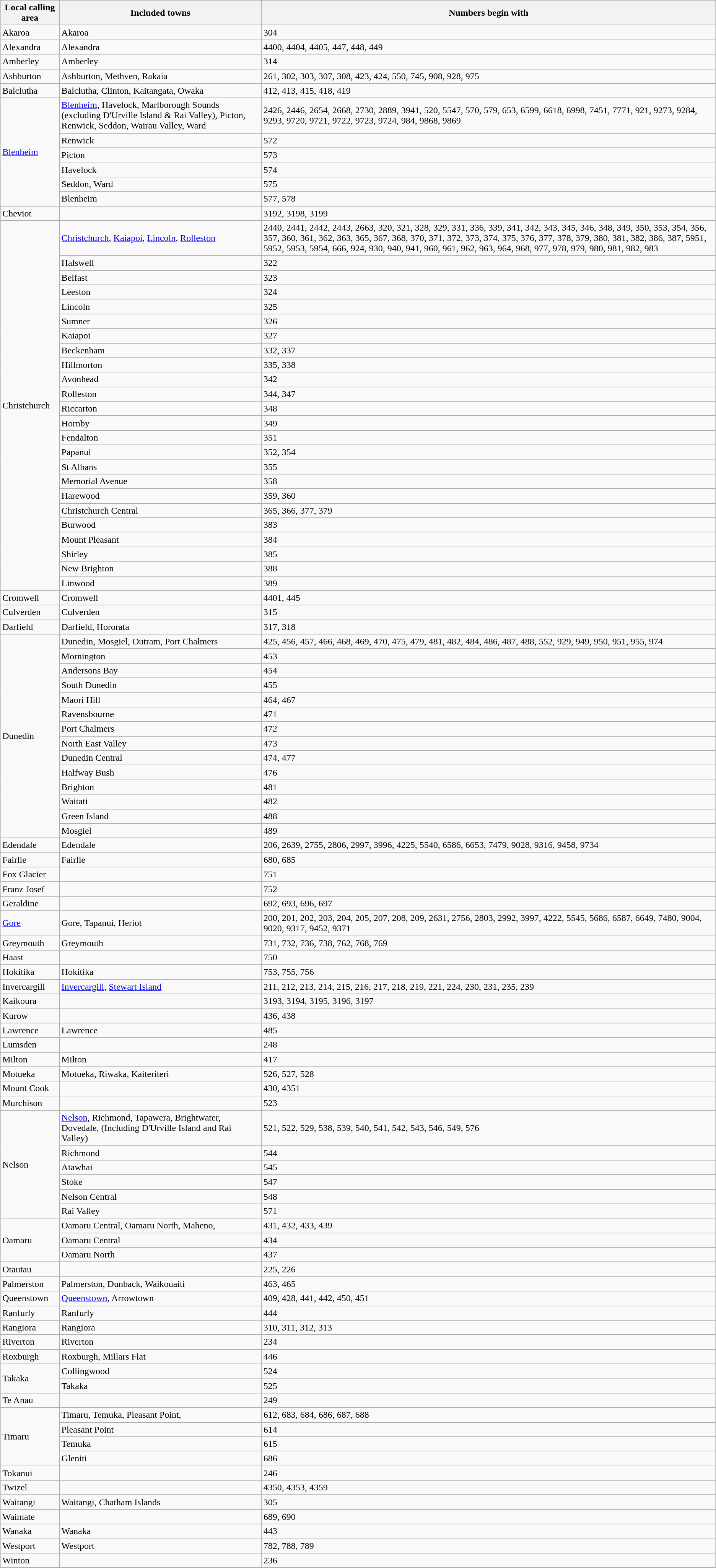<table class="wikitable">
<tr>
<th>Local calling area</th>
<th>Included towns</th>
<th>Numbers begin with</th>
</tr>
<tr>
<td>Akaroa</td>
<td>Akaroa</td>
<td>304</td>
</tr>
<tr yoza>
<td>Alexandra</td>
<td>Alexandra</td>
<td>4400, 4404, 4405, 447, 448, 449</td>
</tr>
<tr>
<td>Amberley</td>
<td>Amberley</td>
<td>314</td>
</tr>
<tr>
<td>Ashburton</td>
<td>Ashburton, Methven, Rakaia</td>
<td>261, 302, 303, 307, 308, 423, 424, 550, 745, 908, 928, 975</td>
</tr>
<tr>
<td>Balclutha</td>
<td>Balclutha, Clinton, Kaitangata, Owaka</td>
<td>412, 413, 415, 418, 419</td>
</tr>
<tr>
<td rowspan="6"><a href='#'>Blenheim</a></td>
<td><a href='#'>Blenheim</a>, Havelock, Marlborough Sounds (excluding D'Urville Island & Rai Valley), Picton, Renwick, Seddon, Wairau Valley, Ward</td>
<td>2426, 2446, 2654, 2668, 2730, 2889, 3941, 520, 5547, 570, 579, 653, 6599, 6618, 6998, 7451, 7771, 921, 9273, 9284, 9293, 9720, 9721, 9722, 9723, 9724, 984, 9868, 9869</td>
</tr>
<tr>
<td>Renwick</td>
<td>572</td>
</tr>
<tr>
<td>Picton</td>
<td>573</td>
</tr>
<tr>
<td>Havelock</td>
<td>574</td>
</tr>
<tr>
<td>Seddon, Ward</td>
<td>575</td>
</tr>
<tr>
<td>Blenheim</td>
<td>577, 578</td>
</tr>
<tr>
<td>Cheviot</td>
<td></td>
<td>3192, 3198, 3199</td>
</tr>
<tr>
<td rowspan="24">Christchurch</td>
<td><a href='#'>Christchurch</a>, <a href='#'>Kaiapoi</a>, <a href='#'>Lincoln</a>, <a href='#'>Rolleston</a></td>
<td>2440, 2441, 2442, 2443, 2663, 320, 321, 328, 329, 331, 336, 339, 341, 342, 343, 345, 346, 348, 349, 350, 353, 354, 356, 357, 360, 361, 362, 363, 365, 367, 368, 370, 371, 372, 373, 374, 375, 376, 377, 378, 379, 380, 381, 382, 386, 387, 5951, 5952, 5953, 5954, 666, 924, 930, 940, 941, 960, 961, 962, 963, 964, 968, 977, 978, 979, 980, 981, 982, 983</td>
</tr>
<tr>
<td>Halswell</td>
<td>322</td>
</tr>
<tr>
<td>Belfast</td>
<td>323</td>
</tr>
<tr>
<td>Leeston</td>
<td>324</td>
</tr>
<tr>
<td>Lincoln</td>
<td>325</td>
</tr>
<tr>
<td>Sumner</td>
<td>326</td>
</tr>
<tr>
<td>Kaiapoi</td>
<td>327</td>
</tr>
<tr>
<td>Beckenham</td>
<td>332, 337</td>
</tr>
<tr>
<td>Hillmorton</td>
<td>335, 338</td>
</tr>
<tr>
<td>Avonhead</td>
<td>342</td>
</tr>
<tr>
<td>Rolleston</td>
<td>344, 347</td>
</tr>
<tr>
<td>Riccarton</td>
<td>348</td>
</tr>
<tr>
<td>Hornby</td>
<td>349</td>
</tr>
<tr>
<td>Fendalton</td>
<td>351</td>
</tr>
<tr>
<td>Papanui</td>
<td>352, 354</td>
</tr>
<tr>
<td>St Albans</td>
<td>355</td>
</tr>
<tr>
<td>Memorial Avenue</td>
<td>358</td>
</tr>
<tr>
<td>Harewood</td>
<td>359, 360</td>
</tr>
<tr>
<td>Christchurch Central</td>
<td>365, 366, 377, 379</td>
</tr>
<tr>
<td>Burwood</td>
<td>383</td>
</tr>
<tr>
<td>Mount Pleasant</td>
<td>384</td>
</tr>
<tr>
<td>Shirley</td>
<td>385</td>
</tr>
<tr>
<td>New Brighton</td>
<td>388</td>
</tr>
<tr>
<td>Linwood</td>
<td>389</td>
</tr>
<tr>
<td>Cromwell</td>
<td>Cromwell</td>
<td>4401, 445</td>
</tr>
<tr>
<td>Culverden</td>
<td>Culverden</td>
<td>315</td>
</tr>
<tr>
<td>Darfield</td>
<td>Darfield, Hororata</td>
<td>317, 318</td>
</tr>
<tr>
<td rowspan="14">Dunedin</td>
<td>Dunedin, Mosgiel, Outram, Port Chalmers</td>
<td>425, 456, 457, 466, 468, 469, 470, 475, 479, 481, 482, 484, 486, 487, 488, 552, 929, 949, 950, 951, 955, 974</td>
</tr>
<tr>
<td>Mornington</td>
<td>453</td>
</tr>
<tr>
<td>Andersons Bay</td>
<td>454</td>
</tr>
<tr>
<td>South Dunedin</td>
<td>455</td>
</tr>
<tr>
<td>Maori Hill</td>
<td>464, 467</td>
</tr>
<tr>
<td>Ravensbourne</td>
<td>471</td>
</tr>
<tr>
<td>Port Chalmers</td>
<td>472</td>
</tr>
<tr>
<td>North East Valley</td>
<td>473</td>
</tr>
<tr>
<td>Dunedin Central</td>
<td>474, 477</td>
</tr>
<tr>
<td>Halfway Bush</td>
<td>476</td>
</tr>
<tr>
<td>Brighton</td>
<td>481</td>
</tr>
<tr>
<td>Waitati</td>
<td>482</td>
</tr>
<tr>
<td>Green Island</td>
<td>488</td>
</tr>
<tr>
<td>Mosgiel</td>
<td>489</td>
</tr>
<tr>
<td>Edendale</td>
<td>Edendale</td>
<td>206, 2639, 2755, 2806, 2997, 3996, 4225, 5540, 6586, 6653, 7479, 9028, 9316, 9458, 9734</td>
</tr>
<tr>
<td>Fairlie</td>
<td>Fairlie</td>
<td>680, 685</td>
</tr>
<tr>
<td>Fox Glacier</td>
<td></td>
<td>751</td>
</tr>
<tr>
<td>Franz Josef</td>
<td></td>
<td>752</td>
</tr>
<tr>
<td>Geraldine</td>
<td></td>
<td>692, 693, 696, 697</td>
</tr>
<tr>
<td><a href='#'>Gore</a></td>
<td>Gore, Tapanui, Heriot</td>
<td>200, 201, 202, 203, 204, 205, 207, 208, 209, 2631, 2756, 2803, 2992, 3997, 4222, 5545, 5686, 6587, 6649, 7480, 9004, 9020, 9317, 9452, 9371</td>
</tr>
<tr>
<td>Greymouth</td>
<td>Greymouth</td>
<td>731, 732, 736, 738, 762, 768, 769</td>
</tr>
<tr>
<td>Haast</td>
<td></td>
<td>750</td>
</tr>
<tr>
<td>Hokitika</td>
<td>Hokitika</td>
<td>753, 755, 756</td>
</tr>
<tr>
<td>Invercargill</td>
<td><a href='#'>Invercargill</a>, <a href='#'>Stewart Island</a></td>
<td>211, 212, 213, 214, 215, 216, 217, 218, 219, 221, 224, 230, 231, 235, 239</td>
</tr>
<tr>
<td>Kaikoura</td>
<td></td>
<td>3193, 3194, 3195, 3196, 3197</td>
</tr>
<tr>
<td>Kurow</td>
<td></td>
<td>436, 438</td>
</tr>
<tr>
<td>Lawrence</td>
<td>Lawrence</td>
<td>485</td>
</tr>
<tr>
<td>Lumsden</td>
<td></td>
<td>248</td>
</tr>
<tr>
<td>Milton</td>
<td>Milton</td>
<td>417</td>
</tr>
<tr>
<td>Motueka</td>
<td>Motueka, Riwaka, Kaiteriteri</td>
<td>526, 527, 528</td>
</tr>
<tr>
<td>Mount Cook</td>
<td></td>
<td>430, 4351</td>
</tr>
<tr>
<td>Murchison</td>
<td></td>
<td>523</td>
</tr>
<tr>
<td rowspan="6">Nelson</td>
<td><a href='#'>Nelson</a>, Richmond, Tapawera, Brightwater, Dovedale,  (Including D'Urville Island and Rai Valley)</td>
<td>521, 522, 529, 538, 539, 540, 541, 542, 543, 546, 549, 576</td>
</tr>
<tr>
<td>Richmond</td>
<td>544</td>
</tr>
<tr>
<td>Atawhai</td>
<td>545</td>
</tr>
<tr>
<td>Stoke</td>
<td>547</td>
</tr>
<tr>
<td>Nelson Central</td>
<td>548</td>
</tr>
<tr>
<td>Rai Valley</td>
<td>571</td>
</tr>
<tr>
<td rowspan="3">Oamaru</td>
<td>Oamaru Central, Oamaru North, Maheno,</td>
<td>431, 432, 433, 439</td>
</tr>
<tr>
<td>Oamaru Central</td>
<td>434</td>
</tr>
<tr>
<td>Oamaru North</td>
<td>437</td>
</tr>
<tr>
<td>Otautau</td>
<td></td>
<td>225, 226</td>
</tr>
<tr>
<td>Palmerston</td>
<td>Palmerston, Dunback, Waikouaiti</td>
<td>463, 465</td>
</tr>
<tr>
<td>Queenstown</td>
<td><a href='#'>Queenstown</a>, Arrowtown</td>
<td>409, 428, 441, 442, 450, 451</td>
</tr>
<tr>
<td>Ranfurly</td>
<td>Ranfurly</td>
<td>444</td>
</tr>
<tr>
<td>Rangiora</td>
<td>Rangiora</td>
<td>310, 311, 312, 313</td>
</tr>
<tr>
<td>Riverton</td>
<td>Riverton</td>
<td>234</td>
</tr>
<tr>
<td>Roxburgh</td>
<td>Roxburgh, Millars Flat</td>
<td>446</td>
</tr>
<tr>
<td rowspan="2">Takaka</td>
<td>Collingwood</td>
<td>524</td>
</tr>
<tr>
<td>Takaka</td>
<td>525</td>
</tr>
<tr>
<td>Te Anau</td>
<td></td>
<td>249</td>
</tr>
<tr>
<td rowspan="4">Timaru</td>
<td>Timaru, Temuka, Pleasant Point,</td>
<td>612, 683, 684, 686, 687, 688</td>
</tr>
<tr>
<td>Pleasant Point</td>
<td>614</td>
</tr>
<tr>
<td>Temuka</td>
<td>615</td>
</tr>
<tr>
<td>Gleniti</td>
<td>686</td>
</tr>
<tr>
<td>Tokanui</td>
<td></td>
<td>246</td>
</tr>
<tr>
<td>Twizel</td>
<td></td>
<td>4350, 4353, 4359</td>
</tr>
<tr>
<td>Waitangi</td>
<td>Waitangi, Chatham Islands</td>
<td>305</td>
</tr>
<tr>
<td>Waimate</td>
<td></td>
<td>689, 690</td>
</tr>
<tr>
<td>Wanaka</td>
<td>Wanaka</td>
<td>443</td>
</tr>
<tr>
<td>Westport</td>
<td>Westport</td>
<td>782, 788, 789</td>
</tr>
<tr>
<td>Winton</td>
<td></td>
<td>236</td>
</tr>
</table>
